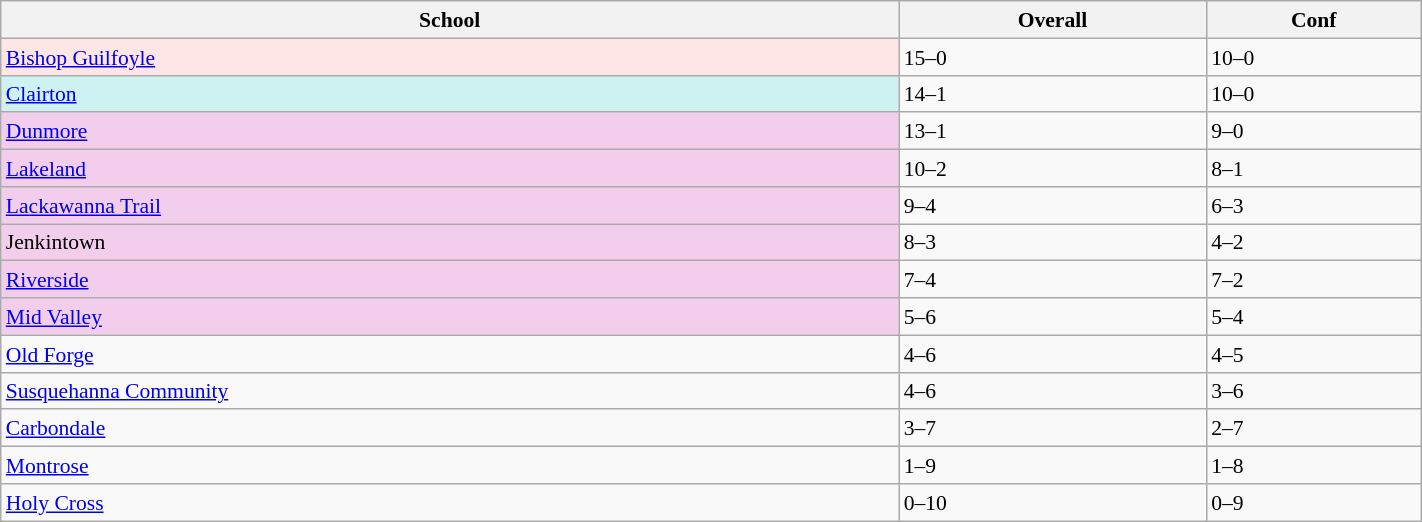<table class="wikitable" style="margin:0.5em auto; font-size:90%; line-height:1.25em;width:75%;">
<tr>
<th>School</th>
<th>Overall</th>
<th>Conf</th>
</tr>
<tr>
<td bgcolor=#FFE6E6><a href='#'>Bishop Guilfoyle</a></td>
<td>15–0</td>
<td>10–0</td>
</tr>
<tr>
<td bgcolor=#CEF2F2><a href='#'>Clairton</a></td>
<td>14–1</td>
<td>10–0</td>
</tr>
<tr>
<td bgcolor=#F2CEEC><a href='#'>Dunmore</a></td>
<td>13–1</td>
<td>9–0</td>
</tr>
<tr>
<td bgcolor=#F2CEEC><a href='#'>Lakeland</a></td>
<td>10–2</td>
<td>8–1</td>
</tr>
<tr>
<td bgcolor=#F2CEEC><a href='#'>Lackawanna Trail</a></td>
<td>9–4</td>
<td>6–3</td>
</tr>
<tr>
<td bgcolor=#F2CEEC>Jenkintown</td>
<td>8–3</td>
<td>4–2</td>
</tr>
<tr>
<td bgcolor=#F2CEEC><a href='#'>Riverside</a></td>
<td>7–4</td>
<td>7–2</td>
</tr>
<tr>
<td bgcolor=#F2CEEC><a href='#'>Mid Valley</a></td>
<td>5–6</td>
<td>5–4</td>
</tr>
<tr>
<td><a href='#'>Old Forge</a></td>
<td>4–6</td>
<td>4–5</td>
</tr>
<tr>
<td><a href='#'>Susquehanna Community</a></td>
<td>4–6</td>
<td>3–6</td>
</tr>
<tr>
<td><a href='#'>Carbondale</a></td>
<td>3–7</td>
<td>2–7</td>
</tr>
<tr>
<td><a href='#'>Montrose</a></td>
<td>1–9</td>
<td>1–8</td>
</tr>
<tr>
<td><a href='#'>Holy Cross</a></td>
<td>0–10</td>
<td>0–9</td>
</tr>
</table>
